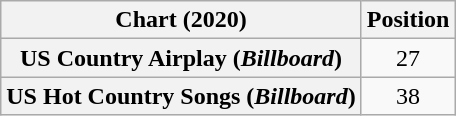<table class="wikitable sortable plainrowheaders" style="text-align:center">
<tr>
<th scope="col">Chart (2020)</th>
<th scope="col">Position</th>
</tr>
<tr>
<th scope="row">US Country Airplay (<em>Billboard</em>)</th>
<td>27</td>
</tr>
<tr>
<th scope="row">US Hot Country Songs (<em>Billboard</em>)</th>
<td>38</td>
</tr>
</table>
